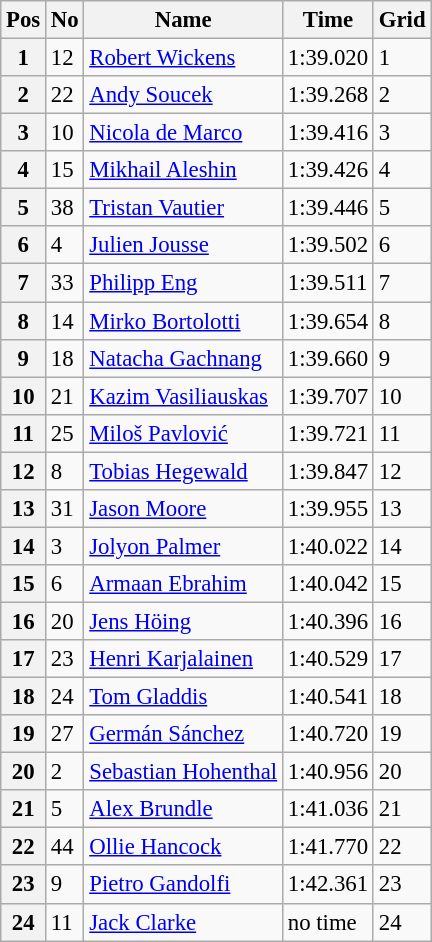<table class="wikitable" style="font-size: 95%">
<tr>
<th>Pos</th>
<th>No</th>
<th>Name</th>
<th>Time</th>
<th>Grid</th>
</tr>
<tr>
<th>1</th>
<td>12</td>
<td> <a href='#'>Robert Wickens</a></td>
<td>1:39.020</td>
<td>1</td>
</tr>
<tr>
<th>2</th>
<td>22</td>
<td> <a href='#'>Andy Soucek</a></td>
<td>1:39.268</td>
<td>2</td>
</tr>
<tr>
<th>3</th>
<td>10</td>
<td> <a href='#'>Nicola de Marco</a></td>
<td>1:39.416</td>
<td>3</td>
</tr>
<tr>
<th>4</th>
<td>15</td>
<td> <a href='#'>Mikhail Aleshin</a></td>
<td>1:39.426</td>
<td>4</td>
</tr>
<tr>
<th>5</th>
<td>38</td>
<td> <a href='#'>Tristan Vautier</a></td>
<td>1:39.446</td>
<td>5</td>
</tr>
<tr>
<th>6</th>
<td>4</td>
<td> <a href='#'>Julien Jousse</a></td>
<td>1:39.502</td>
<td>6</td>
</tr>
<tr>
<th>7</th>
<td>33</td>
<td> <a href='#'>Philipp Eng</a></td>
<td>1:39.511</td>
<td>7</td>
</tr>
<tr>
<th>8</th>
<td>14</td>
<td> <a href='#'>Mirko Bortolotti</a></td>
<td>1:39.654</td>
<td>8</td>
</tr>
<tr>
<th>9</th>
<td>18</td>
<td> <a href='#'>Natacha Gachnang</a></td>
<td>1:39.660</td>
<td>9</td>
</tr>
<tr>
<th>10</th>
<td>21</td>
<td> <a href='#'>Kazim Vasiliauskas</a></td>
<td>1:39.707</td>
<td>10</td>
</tr>
<tr>
<th>11</th>
<td>25</td>
<td> <a href='#'>Miloš Pavlović</a></td>
<td>1:39.721</td>
<td>11</td>
</tr>
<tr>
<th>12</th>
<td>8</td>
<td> <a href='#'>Tobias Hegewald</a></td>
<td>1:39.847</td>
<td>12</td>
</tr>
<tr>
<th>13</th>
<td>31</td>
<td> <a href='#'>Jason Moore</a></td>
<td>1:39.955</td>
<td>13</td>
</tr>
<tr>
<th>14</th>
<td>3</td>
<td> <a href='#'>Jolyon Palmer</a></td>
<td>1:40.022</td>
<td>14</td>
</tr>
<tr>
<th>15</th>
<td>6</td>
<td> <a href='#'>Armaan Ebrahim</a></td>
<td>1:40.042</td>
<td>15</td>
</tr>
<tr>
<th>16</th>
<td>20</td>
<td> <a href='#'>Jens Höing</a></td>
<td>1:40.396</td>
<td>16</td>
</tr>
<tr>
<th>17</th>
<td>23</td>
<td> <a href='#'>Henri Karjalainen</a></td>
<td>1:40.529</td>
<td>17</td>
</tr>
<tr>
<th>18</th>
<td>24</td>
<td> <a href='#'>Tom Gladdis</a></td>
<td>1:40.541</td>
<td>18</td>
</tr>
<tr>
<th>19</th>
<td>27</td>
<td> <a href='#'>Germán Sánchez</a></td>
<td>1:40.720</td>
<td>19</td>
</tr>
<tr>
<th>20</th>
<td>2</td>
<td> <a href='#'>Sebastian Hohenthal</a></td>
<td>1:40.956</td>
<td>20</td>
</tr>
<tr>
<th>21</th>
<td>5</td>
<td> <a href='#'>Alex Brundle</a></td>
<td>1:41.036</td>
<td>21</td>
</tr>
<tr>
<th>22</th>
<td>44</td>
<td> <a href='#'>Ollie Hancock</a></td>
<td>1:41.770</td>
<td>22</td>
</tr>
<tr>
<th>23</th>
<td>9</td>
<td> <a href='#'>Pietro Gandolfi</a></td>
<td>1:42.361</td>
<td>23</td>
</tr>
<tr>
<th>24</th>
<td>11</td>
<td> <a href='#'>Jack Clarke</a></td>
<td>no time</td>
<td>24</td>
</tr>
</table>
